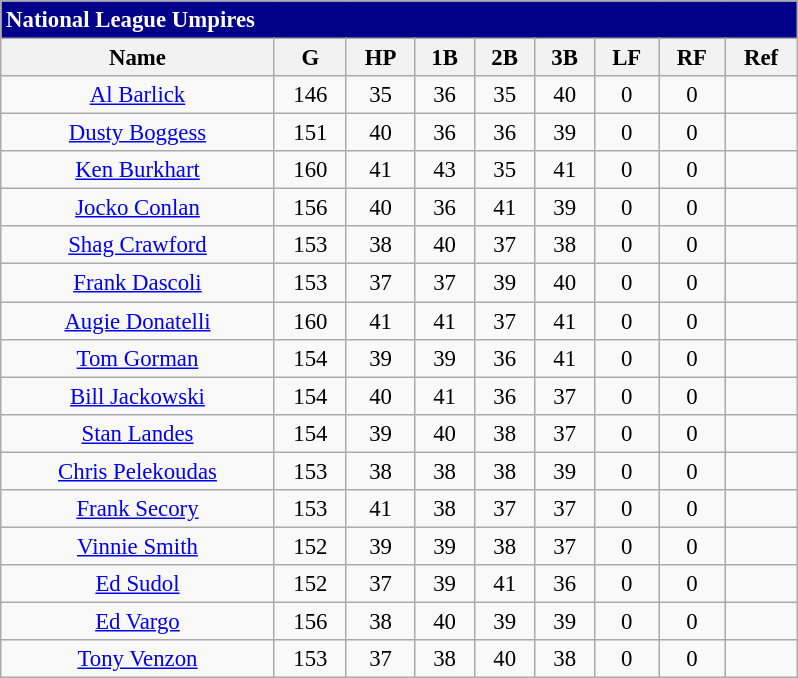<table class="wikitable" style="font-size:95%; text-align:center; width:35em;margin: 0.5em auto;">
<tr>
<th colspan="9" style="text-align:left; background:#000088;color:#fff"><strong>National League Umpires</strong></th>
</tr>
<tr>
<th>Name</th>
<th>G</th>
<th>HP</th>
<th>1B</th>
<th>2B</th>
<th>3B</th>
<th>LF</th>
<th>RF</th>
<th>Ref</th>
</tr>
<tr>
<td><a href='#'>Al Barlick</a></td>
<td>146</td>
<td>35</td>
<td>36</td>
<td>35</td>
<td>40</td>
<td>0</td>
<td>0</td>
<td></td>
</tr>
<tr>
<td><a href='#'>Dusty Boggess</a></td>
<td>151</td>
<td>40</td>
<td>36</td>
<td>36</td>
<td>39</td>
<td>0</td>
<td>0</td>
<td></td>
</tr>
<tr>
<td><a href='#'>Ken Burkhart</a></td>
<td>160</td>
<td>41</td>
<td>43</td>
<td>35</td>
<td>41</td>
<td>0</td>
<td>0</td>
<td></td>
</tr>
<tr>
<td><a href='#'>Jocko Conlan</a></td>
<td>156</td>
<td>40</td>
<td>36</td>
<td>41</td>
<td>39</td>
<td>0</td>
<td>0</td>
<td></td>
</tr>
<tr>
<td><a href='#'>Shag Crawford</a></td>
<td>153</td>
<td>38</td>
<td>40</td>
<td>37</td>
<td>38</td>
<td>0</td>
<td>0</td>
<td></td>
</tr>
<tr>
<td><a href='#'>Frank Dascoli</a></td>
<td>153</td>
<td>37</td>
<td>37</td>
<td>39</td>
<td>40</td>
<td>0</td>
<td>0</td>
<td></td>
</tr>
<tr>
<td><a href='#'>Augie Donatelli</a></td>
<td>160</td>
<td>41</td>
<td>41</td>
<td>37</td>
<td>41</td>
<td>0</td>
<td>0</td>
<td></td>
</tr>
<tr>
<td><a href='#'>Tom Gorman</a></td>
<td>154</td>
<td>39</td>
<td>39</td>
<td>36</td>
<td>41</td>
<td>0</td>
<td>0</td>
<td></td>
</tr>
<tr>
<td><a href='#'>Bill Jackowski</a></td>
<td>154</td>
<td>40</td>
<td>41</td>
<td>36</td>
<td>37</td>
<td>0</td>
<td>0</td>
<td></td>
</tr>
<tr>
<td><a href='#'>Stan Landes</a></td>
<td>154</td>
<td>39</td>
<td>40</td>
<td>38</td>
<td>37</td>
<td>0</td>
<td>0</td>
<td></td>
</tr>
<tr>
<td><a href='#'>Chris Pelekoudas</a></td>
<td>153</td>
<td>38</td>
<td>38</td>
<td>38</td>
<td>39</td>
<td>0</td>
<td>0</td>
<td></td>
</tr>
<tr>
<td><a href='#'>Frank Secory</a></td>
<td>153</td>
<td>41</td>
<td>38</td>
<td>37</td>
<td>37</td>
<td>0</td>
<td>0</td>
<td></td>
</tr>
<tr>
<td><a href='#'>Vinnie Smith</a></td>
<td>152</td>
<td>39</td>
<td>39</td>
<td>38</td>
<td>37</td>
<td>0</td>
<td>0</td>
<td></td>
</tr>
<tr>
<td><a href='#'>Ed Sudol</a></td>
<td>152</td>
<td>37</td>
<td>39</td>
<td>41</td>
<td>36</td>
<td>0</td>
<td>0</td>
<td></td>
</tr>
<tr>
<td><a href='#'>Ed Vargo</a></td>
<td>156</td>
<td>38</td>
<td>40</td>
<td>39</td>
<td>39</td>
<td>0</td>
<td>0</td>
<td></td>
</tr>
<tr>
<td><a href='#'>Tony Venzon</a></td>
<td>153</td>
<td>37</td>
<td>38</td>
<td>40</td>
<td>38</td>
<td>0</td>
<td>0</td>
<td></td>
</tr>
</table>
